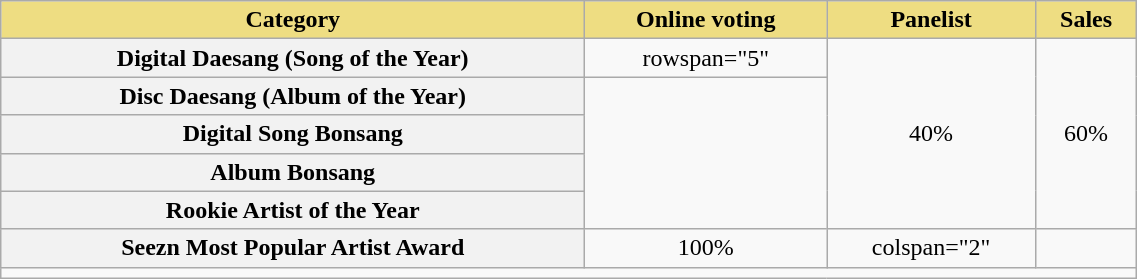<table class="wikitable" style="text-align:center; width:60%">
<tr>
<th scope="col" style="background:#EEDD82">Category</th>
<th scope="col" style="background:#EEDD82">Online voting</th>
<th scope="col" style="background:#EEDD82">Panelist</th>
<th scope="col" style="background:#EEDD82">Sales</th>
</tr>
<tr>
<th scope="col">Digital Daesang (Song of the Year)</th>
<td>rowspan="5" </td>
<td rowspan="5">40%</td>
<td rowspan="5">60%</td>
</tr>
<tr>
<th scope="col">Disc Daesang (Album of the Year)</th>
</tr>
<tr>
<th scope="col">Digital Song Bonsang</th>
</tr>
<tr>
<th scope="col">Album Bonsang</th>
</tr>
<tr>
<th scope="col">Rookie Artist of the Year</th>
</tr>
<tr>
<th scope="col">Seezn Most Popular Artist Award</th>
<td>100%</td>
<td>colspan="2" </td>
</tr>
<tr>
<td colspan="4"></td>
</tr>
</table>
